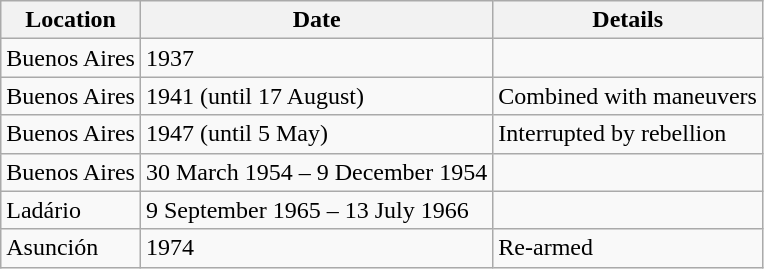<table class="wikitable">
<tr>
<th><strong>Location</strong></th>
<th><strong>Date</strong></th>
<th><strong>Details</strong></th>
</tr>
<tr>
<td>Buenos Aires</td>
<td>1937</td>
<td></td>
</tr>
<tr>
<td>Buenos Aires</td>
<td>1941 (until 17 August)</td>
<td>Combined with maneuvers</td>
</tr>
<tr>
<td>Buenos Aires</td>
<td>1947 (until 5 May)</td>
<td>Interrupted by rebellion</td>
</tr>
<tr>
<td>Buenos Aires</td>
<td>30 March 1954 – 9 December 1954</td>
<td></td>
</tr>
<tr>
<td>Ladário</td>
<td>9 September 1965 – 13 July 1966</td>
<td></td>
</tr>
<tr>
<td>Asunción</td>
<td>1974</td>
<td>Re-armed</td>
</tr>
</table>
